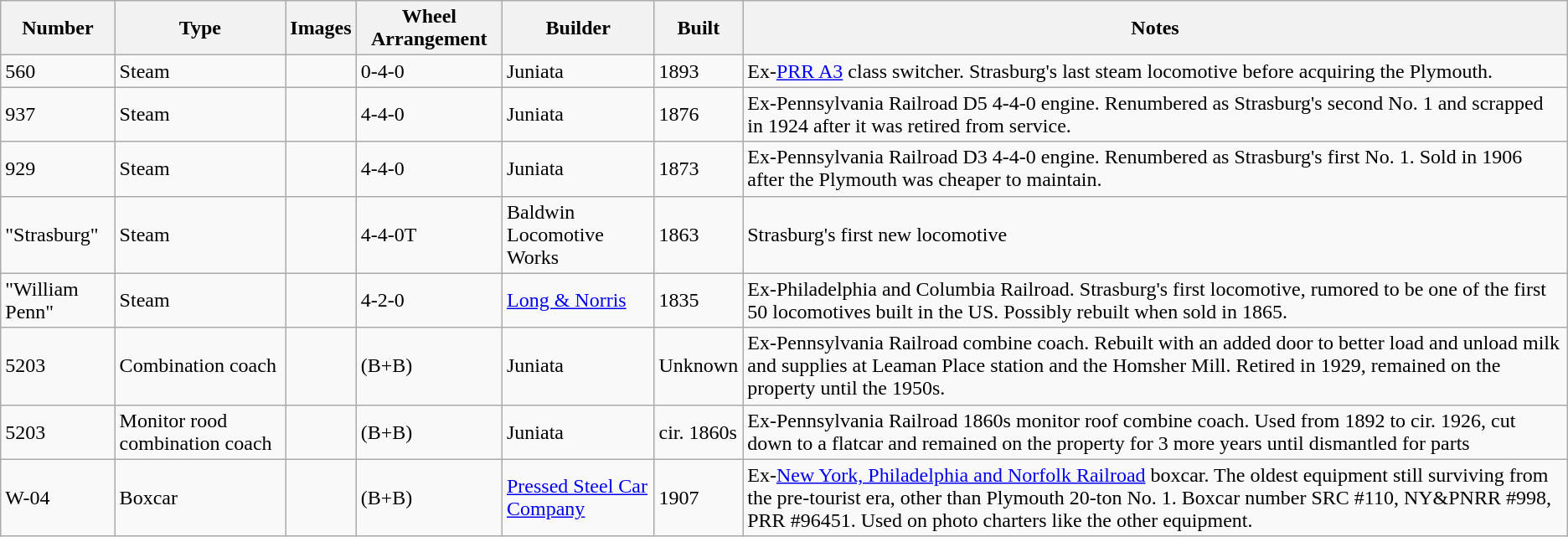<table class="wikitable">
<tr>
<th>Number</th>
<th>Type</th>
<th>Images</th>
<th>Wheel Arrangement</th>
<th>Builder</th>
<th>Built</th>
<th>Notes</th>
</tr>
<tr>
<td>560</td>
<td>Steam</td>
<td></td>
<td>0-4-0</td>
<td>Juniata</td>
<td>1893</td>
<td>Ex-<a href='#'>PRR A3</a> class switcher. Strasburg's last steam locomotive before acquiring the Plymouth.</td>
</tr>
<tr>
<td>937</td>
<td>Steam</td>
<td></td>
<td>4-4-0</td>
<td>Juniata</td>
<td>1876</td>
<td>Ex-Pennsylvania Railroad D5 4-4-0 engine. Renumbered as Strasburg's second No. 1 and scrapped in 1924 after it was retired from service.</td>
</tr>
<tr>
<td>929</td>
<td>Steam</td>
<td></td>
<td>4-4-0</td>
<td>Juniata</td>
<td>1873</td>
<td>Ex-Pennsylvania Railroad D3 4-4-0 engine. Renumbered as Strasburg's first No. 1. Sold in 1906 after the Plymouth was cheaper to maintain.</td>
</tr>
<tr>
<td>"Strasburg"</td>
<td>Steam</td>
<td></td>
<td>4-4-0T</td>
<td>Baldwin Locomotive Works</td>
<td>1863</td>
<td>Strasburg's first new locomotive</td>
</tr>
<tr>
<td>"William Penn"</td>
<td>Steam</td>
<td></td>
<td>4-2-0</td>
<td><a href='#'>Long & Norris</a></td>
<td>1835</td>
<td>Ex-Philadelphia and Columbia Railroad.  Strasburg's first locomotive, rumored to be one of the first 50 locomotives built in the US. Possibly rebuilt when sold in 1865.</td>
</tr>
<tr>
<td>5203</td>
<td>Combination coach</td>
<td></td>
<td>(B+B)</td>
<td>Juniata</td>
<td>Unknown</td>
<td>Ex-Pennsylvania Railroad combine coach. Rebuilt with an added door to better load and unload milk and supplies at Leaman Place station and the Homsher Mill. Retired in 1929, remained on the property until the 1950s.</td>
</tr>
<tr>
<td>5203</td>
<td>Monitor rood combination coach</td>
<td></td>
<td>(B+B)</td>
<td>Juniata</td>
<td>cir. 1860s</td>
<td>Ex-Pennsylvania Railroad 1860s monitor roof combine coach. Used from 1892 to cir. 1926, cut down to a flatcar and remained on the property for 3 more years until dismantled for parts</td>
</tr>
<tr>
<td>W-04</td>
<td>Boxcar</td>
<td></td>
<td>(B+B)</td>
<td><a href='#'>Pressed Steel Car Company</a></td>
<td>1907</td>
<td>Ex-<a href='#'>New York, Philadelphia and Norfolk Railroad</a> boxcar. The oldest equipment still surviving from the pre-tourist era, other than Plymouth 20-ton No. 1. Boxcar number SRC #110, NY&PNRR #998, PRR #96451. Used on photo charters like the other equipment.</td>
</tr>
</table>
